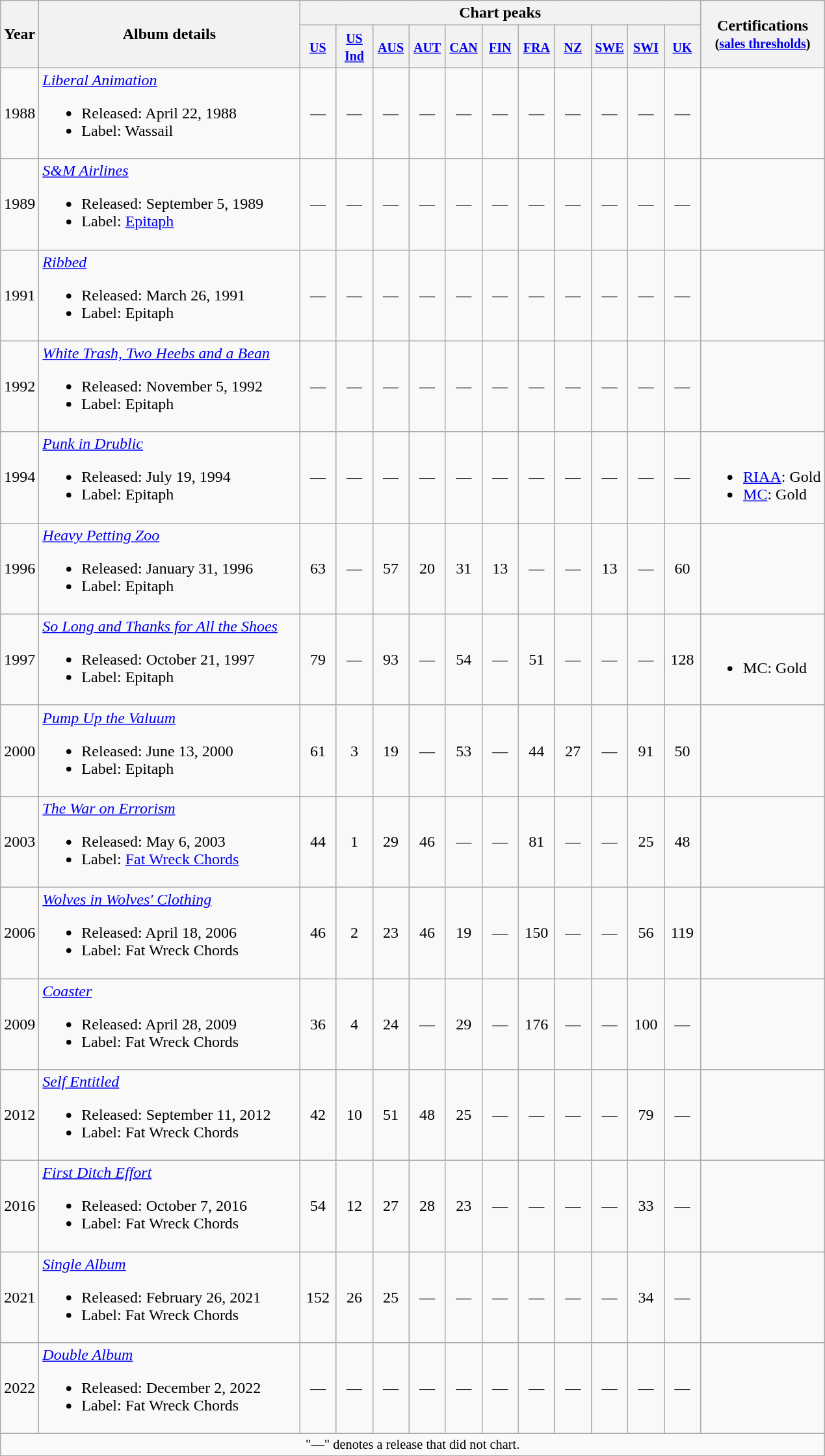<table class="wikitable">
<tr>
<th rowspan="2">Year</th>
<th rowspan="2" style="width:260px;">Album details</th>
<th colspan="11">Chart peaks</th>
<th rowspan="2" style="width:120px;">Certifications<br><small>(<a href='#'>sales thresholds</a>)</small></th>
</tr>
<tr>
<th style="width:30px;"><small><a href='#'>US</a></small><br></th>
<th style="width:30px;"><small><a href='#'>US Ind</a></small><br></th>
<th style="width:30px;"><small><a href='#'>AUS</a></small><br></th>
<th style="width:30px;"><small><a href='#'>AUT</a></small><br></th>
<th style="width:30px;"><small><a href='#'>CAN</a></small><br></th>
<th style="width:30px;"><small><a href='#'>FIN</a></small><br></th>
<th style="width:30px;"><small><a href='#'>FRA</a></small><br></th>
<th style="width:30px;"><small><a href='#'>NZ</a></small><br></th>
<th style="width:30px;"><small><a href='#'>SWE</a></small><br></th>
<th style="width:30px;"><small><a href='#'>SWI</a></small><br></th>
<th style="width:30px;"><small><a href='#'>UK</a></small><br></th>
</tr>
<tr>
<td>1988</td>
<td><em><a href='#'>Liberal Animation</a></em><br><ul><li>Released: April 22, 1988</li><li>Label: Wassail</li></ul></td>
<td style="text-align:center;">—</td>
<td style="text-align:center;">—</td>
<td style="text-align:center;">—</td>
<td style="text-align:center;">—</td>
<td style="text-align:center;">—</td>
<td style="text-align:center;">—</td>
<td style="text-align:center;">—</td>
<td style="text-align:center;">—</td>
<td style="text-align:center;">—</td>
<td style="text-align:center;">—</td>
<td style="text-align:center;">—</td>
<td></td>
</tr>
<tr>
<td>1989</td>
<td><em><a href='#'>S&M Airlines</a></em><br><ul><li>Released: September 5, 1989</li><li>Label: <a href='#'>Epitaph</a></li></ul></td>
<td style="text-align:center;">—</td>
<td style="text-align:center;">—</td>
<td style="text-align:center;">—</td>
<td style="text-align:center;">—</td>
<td style="text-align:center;">—</td>
<td style="text-align:center;">—</td>
<td style="text-align:center;">—</td>
<td style="text-align:center;">—</td>
<td style="text-align:center;">—</td>
<td style="text-align:center;">—</td>
<td style="text-align:center;">—</td>
<td></td>
</tr>
<tr>
<td>1991</td>
<td><em><a href='#'>Ribbed</a></em><br><ul><li>Released: March 26, 1991</li><li>Label: Epitaph</li></ul></td>
<td style="text-align:center;">—</td>
<td style="text-align:center;">—</td>
<td style="text-align:center;">—</td>
<td style="text-align:center;">—</td>
<td style="text-align:center;">—</td>
<td style="text-align:center;">—</td>
<td style="text-align:center;">—</td>
<td style="text-align:center;">—</td>
<td style="text-align:center;">—</td>
<td style="text-align:center;">—</td>
<td style="text-align:center;">—</td>
<td></td>
</tr>
<tr>
<td>1992</td>
<td><em><a href='#'>White Trash, Two Heebs and a Bean</a></em><br><ul><li>Released: November 5, 1992</li><li>Label: Epitaph</li></ul></td>
<td style="text-align:center;">—</td>
<td style="text-align:center;">—</td>
<td style="text-align:center;">—</td>
<td style="text-align:center;">—</td>
<td style="text-align:center;">—</td>
<td style="text-align:center;">—</td>
<td style="text-align:center;">—</td>
<td style="text-align:center;">—</td>
<td style="text-align:center;">—</td>
<td style="text-align:center;">—</td>
<td style="text-align:center;">—</td>
<td></td>
</tr>
<tr>
<td>1994</td>
<td><em><a href='#'>Punk in Drublic</a></em><br><ul><li>Released: July 19, 1994</li><li>Label: Epitaph</li></ul></td>
<td style="text-align:center;">—</td>
<td style="text-align:center;">—</td>
<td style="text-align:center;">—</td>
<td style="text-align:center;">—</td>
<td style="text-align:center;">—</td>
<td style="text-align:center;">—</td>
<td style="text-align:center;">—</td>
<td style="text-align:center;">—</td>
<td style="text-align:center;">—</td>
<td style="text-align:center;">—</td>
<td style="text-align:center;">—</td>
<td><br><ul><li><a href='#'>RIAA</a>: Gold</li><li><a href='#'>MC</a>: Gold</li></ul></td>
</tr>
<tr>
<td>1996</td>
<td><em><a href='#'>Heavy Petting Zoo</a></em><br><ul><li>Released: January 31, 1996</li><li>Label: Epitaph</li></ul></td>
<td style="text-align:center;">63</td>
<td style="text-align:center;">—</td>
<td style="text-align:center;">57</td>
<td style="text-align:center;">20</td>
<td style="text-align:center;">31</td>
<td style="text-align:center;">13</td>
<td style="text-align:center;">—</td>
<td style="text-align:center;">—</td>
<td style="text-align:center;">13</td>
<td style="text-align:center;">—</td>
<td style="text-align:center;">60</td>
<td></td>
</tr>
<tr>
<td>1997</td>
<td><em><a href='#'>So Long and Thanks for All the Shoes</a></em><br><ul><li>Released: October 21, 1997</li><li>Label: Epitaph</li></ul></td>
<td style="text-align:center;">79</td>
<td style="text-align:center;">—</td>
<td style="text-align:center;">93</td>
<td style="text-align:center;">—</td>
<td style="text-align:center;">54</td>
<td style="text-align:center;">—</td>
<td style="text-align:center;">51</td>
<td style="text-align:center;">—</td>
<td style="text-align:center;">—</td>
<td style="text-align:center;">—</td>
<td style="text-align:center;">128</td>
<td><br><ul><li>MC: Gold</li></ul></td>
</tr>
<tr>
<td>2000</td>
<td><em><a href='#'>Pump Up the Valuum</a></em><br><ul><li>Released: June 13, 2000</li><li>Label: Epitaph</li></ul></td>
<td style="text-align:center;">61</td>
<td style="text-align:center;">3</td>
<td style="text-align:center;">19</td>
<td style="text-align:center;">—</td>
<td style="text-align:center;">53</td>
<td style="text-align:center;">—</td>
<td style="text-align:center;">44</td>
<td style="text-align:center;">27</td>
<td style="text-align:center;">—</td>
<td style="text-align:center;">91</td>
<td style="text-align:center;">50</td>
<td></td>
</tr>
<tr>
<td>2003</td>
<td><em><a href='#'>The War on Errorism</a></em><br><ul><li>Released: May 6, 2003</li><li>Label: <a href='#'>Fat Wreck Chords</a></li></ul></td>
<td style="text-align:center;">44</td>
<td style="text-align:center;">1</td>
<td style="text-align:center;">29</td>
<td style="text-align:center;">46</td>
<td style="text-align:center;">—</td>
<td style="text-align:center;">—</td>
<td style="text-align:center;">81</td>
<td style="text-align:center;">—</td>
<td style="text-align:center;">—</td>
<td style="text-align:center;">25</td>
<td style="text-align:center;">48</td>
<td></td>
</tr>
<tr>
<td>2006</td>
<td><em><a href='#'>Wolves in Wolves' Clothing</a></em><br><ul><li>Released: April 18, 2006</li><li>Label: Fat Wreck Chords</li></ul></td>
<td style="text-align:center;">46</td>
<td style="text-align:center;">2</td>
<td style="text-align:center;">23</td>
<td style="text-align:center;">46</td>
<td style="text-align:center;">19</td>
<td style="text-align:center;">—</td>
<td style="text-align:center;">150</td>
<td style="text-align:center;">—</td>
<td style="text-align:center;">—</td>
<td style="text-align:center;">56</td>
<td style="text-align:center;">119</td>
<td></td>
</tr>
<tr>
<td>2009</td>
<td><em><a href='#'>Coaster</a></em><br><ul><li>Released: April 28, 2009</li><li>Label: Fat Wreck Chords</li></ul></td>
<td style="text-align:center;">36</td>
<td style="text-align:center;">4</td>
<td style="text-align:center;">24</td>
<td style="text-align:center;">—</td>
<td style="text-align:center;">29</td>
<td style="text-align:center;">—</td>
<td style="text-align:center;">176</td>
<td style="text-align:center;">—</td>
<td style="text-align:center;">—</td>
<td style="text-align:center;">100</td>
<td style="text-align:center;">—</td>
<td></td>
</tr>
<tr>
<td>2012</td>
<td><em><a href='#'>Self Entitled</a></em><br><ul><li>Released: September 11, 2012</li><li>Label: Fat Wreck Chords</li></ul></td>
<td style="text-align:center;">42</td>
<td style="text-align:center;">10</td>
<td style="text-align:center;">51</td>
<td style="text-align:center;">48</td>
<td style="text-align:center;">25</td>
<td style="text-align:center;">—</td>
<td style="text-align:center;">—</td>
<td style="text-align:center;">—</td>
<td style="text-align:center;">—</td>
<td style="text-align:center;">79</td>
<td style="text-align:center;">—</td>
<td></td>
</tr>
<tr>
<td>2016</td>
<td><em><a href='#'>First Ditch Effort</a></em><br><ul><li>Released: October 7, 2016</li><li>Label: Fat Wreck Chords</li></ul></td>
<td style="text-align:center;">54</td>
<td style="text-align:center;">12</td>
<td style="text-align:center;">27</td>
<td style="text-align:center;">28</td>
<td style="text-align:center;">23</td>
<td style="text-align:center;">—</td>
<td style="text-align:center;">—</td>
<td style="text-align:center;">—</td>
<td style="text-align:center;">—</td>
<td style="text-align:center;">33</td>
<td style="text-align:center;">—</td>
<td></td>
</tr>
<tr>
<td>2021</td>
<td><em><a href='#'>Single Album</a></em><br><ul><li>Released: February 26, 2021</li><li>Label: Fat Wreck Chords</li></ul></td>
<td style="text-align:center;">152</td>
<td style="text-align:center;">26</td>
<td style="text-align:center;">25</td>
<td style="text-align:center;">—</td>
<td style="text-align:center;">—</td>
<td style="text-align:center;">—</td>
<td style="text-align:center;">—</td>
<td style="text-align:center;">—</td>
<td style="text-align:center;">—</td>
<td style="text-align:center;">34</td>
<td style="text-align:center;">—</td>
<td></td>
</tr>
<tr>
<td>2022</td>
<td><a href='#'><em>Double Album</em></a><br><ul><li>Released: December 2, 2022</li><li>Label: Fat Wreck Chords</li></ul></td>
<td style="text-align:center;">—</td>
<td style="text-align:center;">—</td>
<td style="text-align:center;">—</td>
<td style="text-align:center;">—</td>
<td style="text-align:center;">—</td>
<td style="text-align:center;">—</td>
<td style="text-align:center;">—</td>
<td style="text-align:center;">—</td>
<td style="text-align:center;">—</td>
<td style="text-align:center;">—</td>
<td style="text-align:center;">—</td>
<td></td>
</tr>
<tr>
<td colspan="15" style="text-align:center; font-size:85%">"—" denotes a release that did not chart.</td>
</tr>
</table>
